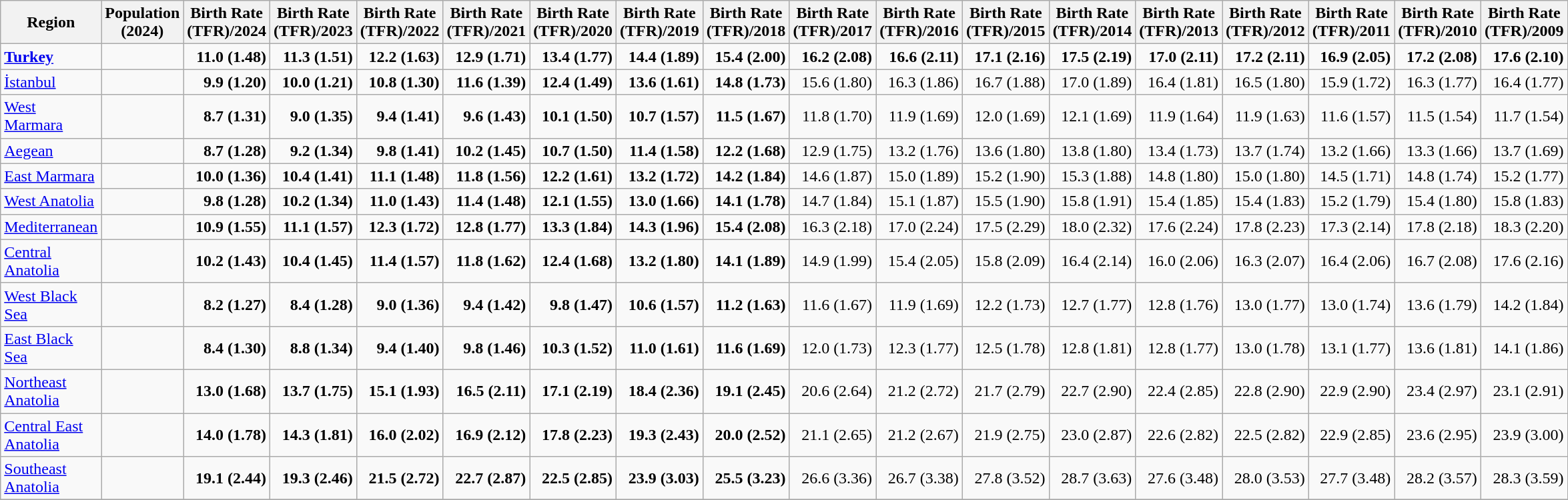<table class="sortable wikitable" style="text-align:right;">
<tr>
<th>Region</th>
<th>Population (2024)</th>
<th style="width:80pt;">Birth Rate (TFR)/2024</th>
<th style="width:80pt;">Birth Rate (TFR)/2023</th>
<th style="width:80pt;">Birth Rate (TFR)/2022</th>
<th style="width:80pt;">Birth Rate (TFR)/2021</th>
<th style="width:80pt;">Birth Rate (TFR)/2020</th>
<th style="width:80pt;">Birth Rate (TFR)/2019</th>
<th style="width:80pt;">Birth Rate (TFR)/2018</th>
<th style="width:80pt;">Birth Rate (TFR)/2017</th>
<th style="width:80pt;">Birth Rate (TFR)/2016</th>
<th style="width:80pt;">Birth Rate (TFR)/2015</th>
<th style="width:80pt;">Birth Rate (TFR)/2014</th>
<th style="width:80pt;">Birth Rate (TFR)/2013</th>
<th style="width:80pt;">Birth Rate (TFR)/2012</th>
<th style="width:80pt;">Birth Rate (TFR)/2011</th>
<th style="width:80pt;">Birth Rate (TFR)/2010</th>
<th style="width:80pt;">Birth Rate (TFR)/2009</th>
</tr>
<tr class="sortbottom">
<td align="left"><strong><a href='#'>Turkey</a></strong></td>
<td><strong></strong></td>
<td><strong>11.0 (1.48)</strong></td>
<td><strong>11.3 (1.51)</strong></td>
<td><strong>12.2 (1.63)</strong></td>
<td><strong>12.9 (1.71)</strong></td>
<td><strong>13.4 (1.77)</strong></td>
<td><strong>14.4 (1.89)</strong></td>
<td><strong>15.4 (2.00)</strong></td>
<td><strong>16.2 (2.08)</strong></td>
<td><strong>16.6 (2.11)</strong></td>
<td><strong>17.1 (2.16)</strong></td>
<td><strong>17.5 (2.19)</strong></td>
<td><strong>17.0 (2.11)</strong></td>
<td><strong>17.2 (2.11)</strong></td>
<td><strong>16.9 (2.05)</strong></td>
<td><strong>17.2 (2.08)</strong></td>
<td><strong>17.6 (2.10)</strong></td>
</tr>
<tr>
<td align="left"><a href='#'>İstanbul</a></td>
<td></td>
<td><strong>9.9 (1.20)</strong></td>
<td><strong>10.0 (1.21)</strong></td>
<td><strong>10.8 (1.30)</strong></td>
<td><strong>11.6 (1.39)</strong></td>
<td><strong>12.4 (1.49)</strong></td>
<td><strong>13.6 (1.61)</strong></td>
<td><strong>14.8 (1.73)</strong></td>
<td>15.6 (1.80)</td>
<td>16.3 (1.86)</td>
<td>16.7 (1.88)</td>
<td>17.0 (1.89)</td>
<td>16.4 (1.81)</td>
<td>16.5 (1.80)</td>
<td>15.9 (1.72)</td>
<td>16.3 (1.77)</td>
<td>16.4 (1.77)</td>
</tr>
<tr>
<td align="left"><a href='#'>West Marmara</a></td>
<td></td>
<td><strong>8.7 (1.31)</strong></td>
<td><strong>9.0 (1.35)</strong></td>
<td><strong>9.4 (1.41)</strong></td>
<td><strong>9.6 (1.43)</strong></td>
<td><strong>10.1 (1.50)</strong></td>
<td><strong>10.7 (1.57)</strong></td>
<td><strong>11.5 (1.67)</strong></td>
<td>11.8 (1.70)</td>
<td>11.9 (1.69)</td>
<td>12.0 (1.69)</td>
<td>12.1 (1.69)</td>
<td>11.9 (1.64)</td>
<td>11.9 (1.63)</td>
<td>11.6 (1.57)</td>
<td>11.5 (1.54)</td>
<td>11.7 (1.54)</td>
</tr>
<tr>
<td align="left"><a href='#'>Aegean</a></td>
<td></td>
<td><strong>8.7 (1.28)</strong></td>
<td><strong>9.2 (1.34)</strong></td>
<td><strong>9.8 (1.41)</strong></td>
<td><strong>10.2 (1.45)</strong></td>
<td><strong>10.7 (1.50)</strong></td>
<td><strong>11.4 (1.58)</strong></td>
<td><strong>12.2 (1.68)</strong></td>
<td>12.9 (1.75)</td>
<td>13.2 (1.76)</td>
<td>13.6 (1.80)</td>
<td>13.8 (1.80)</td>
<td>13.4 (1.73)</td>
<td>13.7 (1.74)</td>
<td>13.2 (1.66)</td>
<td>13.3 (1.66)</td>
<td>13.7 (1.69)</td>
</tr>
<tr>
<td align="left"><a href='#'>East Marmara</a></td>
<td></td>
<td><strong>10.0 (1.36)</strong></td>
<td><strong>10.4 (1.41)</strong></td>
<td><strong>11.1 (1.48)</strong></td>
<td><strong>11.8 (1.56)</strong></td>
<td><strong>12.2 (1.61)</strong></td>
<td><strong>13.2 (1.72)</strong></td>
<td><strong>14.2 (1.84)</strong></td>
<td>14.6 (1.87)</td>
<td>15.0 (1.89)</td>
<td>15.2 (1.90)</td>
<td>15.3 (1.88)</td>
<td>14.8 (1.80)</td>
<td>15.0 (1.80)</td>
<td>14.5 (1.71)</td>
<td>14.8 (1.74)</td>
<td>15.2 (1.77)</td>
</tr>
<tr>
<td align="left"><a href='#'>West Anatolia</a></td>
<td></td>
<td><strong>9.8 (1.28)</strong></td>
<td><strong>10.2 (1.34)</strong></td>
<td><strong>11.0 (1.43)</strong></td>
<td><strong>11.4 (1.48)</strong></td>
<td><strong>12.1 (1.55)</strong></td>
<td><strong>13.0 (1.66)</strong></td>
<td><strong>14.1 (1.78)</strong></td>
<td>14.7 (1.84)</td>
<td>15.1 (1.87)</td>
<td>15.5 (1.90)</td>
<td>15.8 (1.91)</td>
<td>15.4 (1.85)</td>
<td>15.4 (1.83)</td>
<td>15.2 (1.79)</td>
<td>15.4 (1.80)</td>
<td>15.8 (1.83)</td>
</tr>
<tr>
<td align="left"><a href='#'>Mediterranean</a></td>
<td></td>
<td><strong>10.9 (1.55)</strong></td>
<td><strong>11.1 (1.57)</strong></td>
<td><strong>12.3 (1.72)</strong></td>
<td><strong>12.8 (1.77)</strong></td>
<td><strong>13.3 (1.84)</strong></td>
<td><strong>14.3 (1.96)</strong></td>
<td><strong>15.4 (2.08)</strong></td>
<td>16.3 (2.18)</td>
<td>17.0 (2.24)</td>
<td>17.5 (2.29)</td>
<td>18.0 (2.32)</td>
<td>17.6 (2.24)</td>
<td>17.8 (2.23)</td>
<td>17.3 (2.14)</td>
<td>17.8 (2.18)</td>
<td>18.3 (2.20)</td>
</tr>
<tr>
<td align="left"><a href='#'>Central Anatolia</a></td>
<td></td>
<td><strong>10.2 (1.43)</strong></td>
<td><strong>10.4 (1.45)</strong></td>
<td><strong>11.4 (1.57)</strong></td>
<td><strong>11.8 (1.62)</strong></td>
<td><strong>12.4 (1.68)</strong></td>
<td><strong>13.2 (1.80)</strong></td>
<td><strong>14.1 (1.89)</strong></td>
<td>14.9 (1.99)</td>
<td>15.4 (2.05)</td>
<td>15.8 (2.09)</td>
<td>16.4 (2.14)</td>
<td>16.0 (2.06)</td>
<td>16.3 (2.07)</td>
<td>16.4 (2.06)</td>
<td>16.7 (2.08)</td>
<td>17.6 (2.16)</td>
</tr>
<tr>
<td align="left"><a href='#'>West Black Sea</a></td>
<td></td>
<td><strong>8.2 (1.27)</strong></td>
<td><strong>8.4 (1.28)</strong></td>
<td><strong>9.0 (1.36)</strong></td>
<td><strong>9.4 (1.42)</strong></td>
<td><strong>9.8 (1.47)</strong></td>
<td><strong>10.6 (1.57)</strong></td>
<td><strong>11.2 (1.63)</strong></td>
<td>11.6 (1.67)</td>
<td>11.9 (1.69)</td>
<td>12.2 (1.73)</td>
<td>12.7 (1.77)</td>
<td>12.8 (1.76)</td>
<td>13.0 (1.77)</td>
<td>13.0 (1.74)</td>
<td>13.6 (1.79)</td>
<td>14.2 (1.84)</td>
</tr>
<tr>
<td align="left"><a href='#'>East Black Sea</a></td>
<td></td>
<td><strong>8.4 (1.30)</strong></td>
<td><strong>8.8 (1.34)</strong></td>
<td><strong>9.4 (1.40)</strong></td>
<td><strong>9.8 (1.46)</strong></td>
<td><strong>10.3 (1.52)</strong></td>
<td><strong>11.0 (1.61)</strong></td>
<td><strong>11.6 (1.69)</strong></td>
<td>12.0 (1.73)</td>
<td>12.3 (1.77)</td>
<td>12.5 (1.78)</td>
<td>12.8 (1.81)</td>
<td>12.8 (1.77)</td>
<td>13.0 (1.78)</td>
<td>13.1 (1.77)</td>
<td>13.6 (1.81)</td>
<td>14.1 (1.86)</td>
</tr>
<tr>
<td align="left"><a href='#'>Northeast Anatolia</a></td>
<td></td>
<td><strong>13.0 (1.68)</strong></td>
<td><strong>13.7 (1.75)</strong></td>
<td><strong>15.1 (1.93)</strong></td>
<td><strong>16.5 (2.11)</strong></td>
<td><strong>17.1 (2.19)</strong></td>
<td><strong>18.4 (2.36)</strong></td>
<td><strong>19.1 (2.45)</strong></td>
<td>20.6 (2.64)</td>
<td>21.2 (2.72)</td>
<td>21.7 (2.79)</td>
<td>22.7 (2.90)</td>
<td>22.4 (2.85)</td>
<td>22.8 (2.90)</td>
<td>22.9 (2.90)</td>
<td>23.4 (2.97)</td>
<td>23.1 (2.91)</td>
</tr>
<tr>
<td align="left"><a href='#'>Central East Anatolia</a></td>
<td></td>
<td><strong>14.0 (1.78)</strong></td>
<td><strong>14.3 (1.81)</strong></td>
<td><strong>16.0 (2.02)</strong></td>
<td><strong>16.9 (2.12)</strong></td>
<td><strong>17.8 (2.23)</strong></td>
<td><strong>19.3 (2.43)</strong></td>
<td><strong>20.0 (2.52)</strong></td>
<td>21.1 (2.65)</td>
<td>21.2 (2.67)</td>
<td>21.9 (2.75)</td>
<td>23.0 (2.87)</td>
<td>22.6 (2.82)</td>
<td>22.5 (2.82)</td>
<td>22.9 (2.85)</td>
<td>23.6 (2.95)</td>
<td>23.9 (3.00)</td>
</tr>
<tr>
<td align="left"><a href='#'>Southeast Anatolia</a></td>
<td></td>
<td><strong>19.1 (2.44)</strong></td>
<td><strong>19.3 (2.46)</strong></td>
<td><strong>21.5 (2.72)</strong></td>
<td><strong>22.7 (2.87)</strong></td>
<td><strong>22.5 (2.85)</strong></td>
<td><strong>23.9 (3.03)</strong></td>
<td><strong>25.5 (3.23)</strong></td>
<td>26.6 (3.36)</td>
<td>26.7 (3.38)</td>
<td>27.8 (3.52)</td>
<td>28.7 (3.63)</td>
<td>27.6 (3.48)</td>
<td>28.0 (3.53)</td>
<td>27.7 (3.48)</td>
<td>28.2 (3.57)</td>
<td>28.3 (3.59)</td>
</tr>
<tr>
</tr>
</table>
